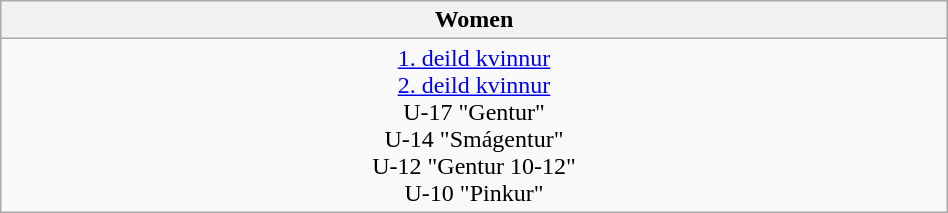<table class="wikitable" style="text-align: center; width: 50%;">
<tr>
<th>Women</th>
</tr>
<tr>
<td align=center><a href='#'>1. deild kvinnur</a> <br> <a href='#'>2. deild kvinnur</a> <br> U-17 "Gentur" <br> U-14 "Smágentur" <br> U-12 "Gentur 10-12" <br> U-10 "Pinkur"</td>
</tr>
</table>
